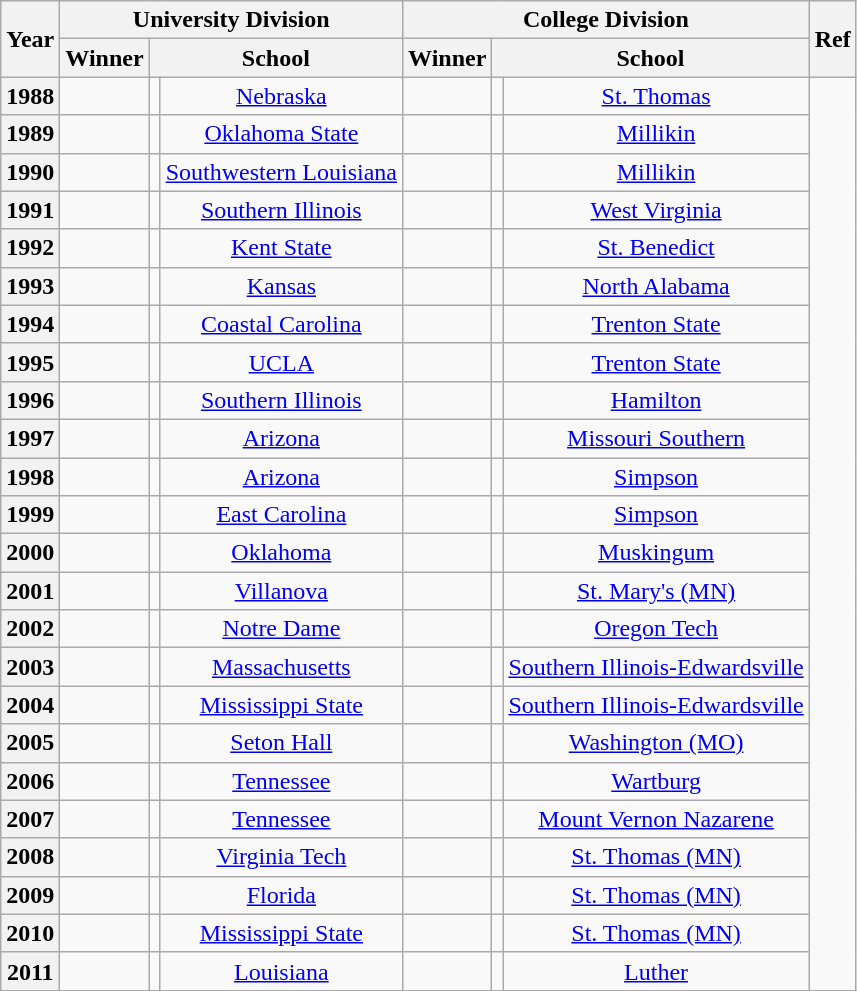<table class="wikitable sortable plainrowheaders" style="text-align:center;">
<tr>
<th scope="col" rowspan=2>Year</th>
<th scope="colgroup" colspan=3>University Division</th>
<th scope="colgroup" colspan=3>College Division</th>
<th scope="col" class="unsortable" rowspan=2>Ref</th>
</tr>
<tr>
<th scope="col">Winner</th>
<th scope="colgroup" colspan=2>School</th>
<th scope="col">Winner</th>
<th scope="colgroup" colspan=2>School</th>
</tr>
<tr>
<th scope="row">1988</th>
<td></td>
<td style=></td>
<td><a href='#'>Nebraska</a></td>
<td></td>
<td style=></td>
<td><a href='#'>St. Thomas</a></td>
<td rowspan="24"></td>
</tr>
<tr>
<th scope="row">1989</th>
<td></td>
<td style=></td>
<td><a href='#'>Oklahoma State</a></td>
<td></td>
<td style=></td>
<td><a href='#'>Millikin</a></td>
</tr>
<tr>
<th scope="row">1990</th>
<td></td>
<td style=></td>
<td><a href='#'>Southwestern Louisiana</a></td>
<td></td>
<td style=></td>
<td><a href='#'>Millikin</a></td>
</tr>
<tr>
<th scope="row">1991</th>
<td></td>
<td style=></td>
<td><a href='#'>Southern Illinois</a></td>
<td></td>
<td style=></td>
<td><a href='#'>West Virginia</a></td>
</tr>
<tr>
<th scope="row">1992</th>
<td></td>
<td style=></td>
<td><a href='#'>Kent State</a></td>
<td></td>
<td style=></td>
<td><a href='#'>St. Benedict</a></td>
</tr>
<tr>
<th scope="row">1993</th>
<td></td>
<td style=></td>
<td><a href='#'>Kansas</a></td>
<td></td>
<td style=></td>
<td><a href='#'>North Alabama</a></td>
</tr>
<tr>
<th scope="row">1994</th>
<td></td>
<td style=></td>
<td><a href='#'>Coastal Carolina</a></td>
<td></td>
<td style=></td>
<td><a href='#'>Trenton State</a></td>
</tr>
<tr>
<th scope="row">1995</th>
<td></td>
<td style=></td>
<td><a href='#'>UCLA</a></td>
<td></td>
<td style=></td>
<td><a href='#'>Trenton State</a></td>
</tr>
<tr>
<th scope="row">1996</th>
<td></td>
<td style=></td>
<td><a href='#'>Southern Illinois</a></td>
<td></td>
<td style=></td>
<td><a href='#'>Hamilton</a></td>
</tr>
<tr>
<th scope="row">1997</th>
<td></td>
<td style=></td>
<td><a href='#'>Arizona</a></td>
<td></td>
<td style=></td>
<td><a href='#'>Missouri Southern</a></td>
</tr>
<tr>
<th scope="row">1998</th>
<td></td>
<td style=></td>
<td><a href='#'>Arizona</a></td>
<td></td>
<td style=></td>
<td><a href='#'>Simpson</a></td>
</tr>
<tr>
<th scope="row">1999</th>
<td></td>
<td style=></td>
<td><a href='#'>East Carolina</a></td>
<td></td>
<td style=></td>
<td><a href='#'>Simpson</a></td>
</tr>
<tr>
<th scope="row">2000</th>
<td></td>
<td style=></td>
<td><a href='#'>Oklahoma</a></td>
<td></td>
<td style=></td>
<td><a href='#'>Muskingum</a></td>
</tr>
<tr>
<th scope="row">2001</th>
<td></td>
<td style=></td>
<td><a href='#'>Villanova</a></td>
<td></td>
<td style=></td>
<td><a href='#'>St. Mary's (MN)</a></td>
</tr>
<tr>
<th scope="row">2002</th>
<td></td>
<td style=></td>
<td><a href='#'>Notre Dame</a></td>
<td></td>
<td style=></td>
<td><a href='#'>Oregon Tech</a></td>
</tr>
<tr>
<th scope="row">2003</th>
<td></td>
<td style=></td>
<td><a href='#'>Massachusetts</a></td>
<td></td>
<td style=></td>
<td><a href='#'>Southern Illinois-Edwardsville</a></td>
</tr>
<tr>
<th scope="row">2004</th>
<td></td>
<td style=></td>
<td><a href='#'>Mississippi State</a></td>
<td></td>
<td style=></td>
<td><a href='#'>Southern Illinois-Edwardsville</a></td>
</tr>
<tr>
<th scope="row">2005</th>
<td></td>
<td style=></td>
<td><a href='#'>Seton Hall</a></td>
<td></td>
<td style=></td>
<td><a href='#'>Washington (MO)</a></td>
</tr>
<tr>
<th scope="row">2006</th>
<td></td>
<td style=></td>
<td><a href='#'>Tennessee</a></td>
<td></td>
<td style=></td>
<td><a href='#'>Wartburg</a></td>
</tr>
<tr>
<th scope="row">2007</th>
<td></td>
<td style=></td>
<td><a href='#'>Tennessee</a></td>
<td></td>
<td style=></td>
<td><a href='#'>Mount Vernon Nazarene</a></td>
</tr>
<tr>
<th scope="row">2008</th>
<td></td>
<td style=></td>
<td><a href='#'>Virginia Tech</a></td>
<td></td>
<td style=></td>
<td><a href='#'>St. Thomas (MN)</a></td>
</tr>
<tr>
<th scope="row">2009</th>
<td></td>
<td style=></td>
<td><a href='#'>Florida</a></td>
<td></td>
<td style=></td>
<td><a href='#'>St. Thomas (MN)</a></td>
</tr>
<tr>
<th scope="row">2010</th>
<td></td>
<td style=></td>
<td><a href='#'>Mississippi State</a></td>
<td></td>
<td style=></td>
<td><a href='#'>St. Thomas (MN)</a></td>
</tr>
<tr>
<th scope="row">2011</th>
<td></td>
<td style=></td>
<td><a href='#'>Louisiana</a></td>
<td></td>
<td style=></td>
<td><a href='#'>Luther</a></td>
</tr>
</table>
